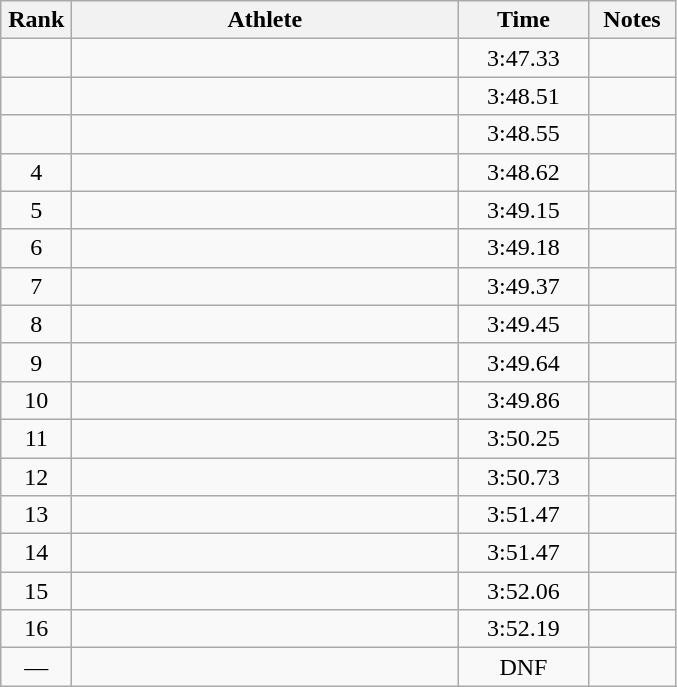<table class="wikitable" style="text-align:center">
<tr>
<th width=40>Rank</th>
<th width=250>Athlete</th>
<th width=80>Time</th>
<th width=50>Notes</th>
</tr>
<tr>
<td></td>
<td align=left></td>
<td>3:47.33</td>
<td></td>
</tr>
<tr>
<td></td>
<td align=left></td>
<td>3:48.51</td>
<td></td>
</tr>
<tr>
<td></td>
<td align=left></td>
<td>3:48.55</td>
<td></td>
</tr>
<tr>
<td>4</td>
<td align=left></td>
<td>3:48.62</td>
<td></td>
</tr>
<tr>
<td>5</td>
<td align=left></td>
<td>3:49.15</td>
<td></td>
</tr>
<tr>
<td>6</td>
<td align=left></td>
<td>3:49.18</td>
<td></td>
</tr>
<tr>
<td>7</td>
<td align=left></td>
<td>3:49.37</td>
<td></td>
</tr>
<tr>
<td>8</td>
<td align=left></td>
<td>3:49.45</td>
<td></td>
</tr>
<tr>
<td>9</td>
<td align=left></td>
<td>3:49.64</td>
<td></td>
</tr>
<tr>
<td>10</td>
<td align=left></td>
<td>3:49.86</td>
<td></td>
</tr>
<tr>
<td>11</td>
<td align=left></td>
<td>3:50.25</td>
<td></td>
</tr>
<tr>
<td>12</td>
<td align=left></td>
<td>3:50.73</td>
<td></td>
</tr>
<tr>
<td>13</td>
<td align=left></td>
<td>3:51.47</td>
<td></td>
</tr>
<tr>
<td>14</td>
<td align=left></td>
<td>3:51.47</td>
<td></td>
</tr>
<tr>
<td>15</td>
<td align=left></td>
<td>3:52.06</td>
<td></td>
</tr>
<tr>
<td>16</td>
<td align=left></td>
<td>3:52.19</td>
<td></td>
</tr>
<tr>
<td>—</td>
<td align=left></td>
<td>DNF</td>
<td></td>
</tr>
</table>
